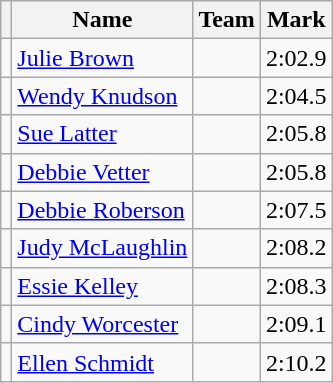<table class=wikitable>
<tr>
<th></th>
<th>Name</th>
<th>Team</th>
<th>Mark</th>
</tr>
<tr>
<td></td>
<td><a href='#'>Julie Brown</a></td>
<td></td>
<td>2:02.9</td>
</tr>
<tr>
<td></td>
<td><a href='#'>Wendy Knudson</a></td>
<td></td>
<td>2:04.5</td>
</tr>
<tr>
<td></td>
<td><a href='#'>Sue Latter</a></td>
<td></td>
<td>2:05.8</td>
</tr>
<tr>
<td></td>
<td><a href='#'>Debbie Vetter</a></td>
<td></td>
<td>2:05.8</td>
</tr>
<tr>
<td></td>
<td><a href='#'>Debbie Roberson</a></td>
<td></td>
<td>2:07.5</td>
</tr>
<tr>
<td></td>
<td><a href='#'>Judy McLaughlin</a></td>
<td></td>
<td>2:08.2</td>
</tr>
<tr>
<td></td>
<td><a href='#'>Essie Kelley</a></td>
<td></td>
<td>2:08.3</td>
</tr>
<tr>
<td></td>
<td><a href='#'>Cindy Worcester</a></td>
<td></td>
<td>2:09.1</td>
</tr>
<tr>
<td></td>
<td><a href='#'>Ellen Schmidt</a></td>
<td></td>
<td>2:10.2</td>
</tr>
</table>
